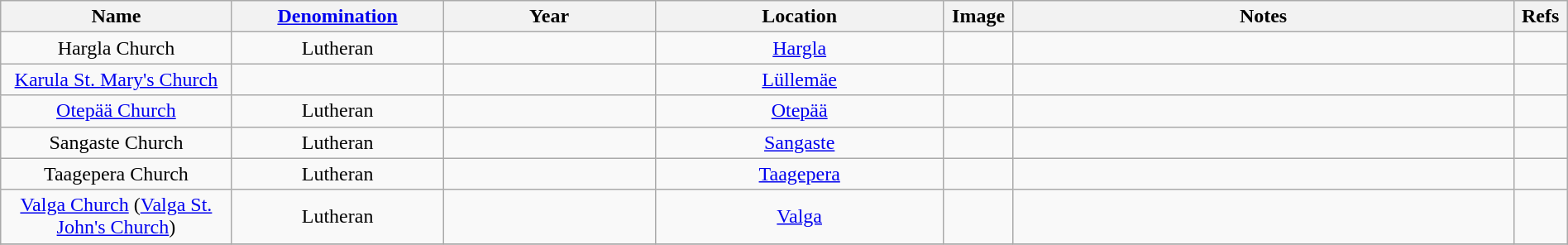<table class="wikitable sortable" style="width:100%; text-align: center">
<tr>
<th width = 12%>Name</th>
<th width = 11%><a href='#'>Denomination</a></th>
<th width = 11%>Year</th>
<th width = 15%>Location</th>
<th width =  2% class="unsortable">Image</th>
<th width = 26% class="unsortable">Notes</th>
<th width =  2% class="unsortable">Refs</th>
</tr>
<tr>
<td>Hargla Church</td>
<td>Lutheran</td>
<td></td>
<td><a href='#'>Hargla</a><br></td>
<td></td>
<td></td>
<td></td>
</tr>
<tr>
<td><a href='#'>Karula St. Mary's Church</a></td>
<td></td>
<td></td>
<td><a href='#'>Lüllemäe</a></td>
<td></td>
<td></td>
<td></td>
</tr>
<tr>
<td><a href='#'>Otepää Church</a></td>
<td>Lutheran</td>
<td></td>
<td><a href='#'>Otepää</a><br></td>
<td></td>
<td></td>
<td></td>
</tr>
<tr>
<td>Sangaste Church</td>
<td>Lutheran</td>
<td></td>
<td><a href='#'>Sangaste</a><br></td>
<td></td>
<td></td>
<td></td>
</tr>
<tr>
<td>Taagepera Church</td>
<td>Lutheran</td>
<td></td>
<td><a href='#'>Taagepera</a><br></td>
<td></td>
<td></td>
<td></td>
</tr>
<tr>
<td><a href='#'>Valga Church</a> (<a href='#'>Valga St. John's Church</a>)</td>
<td>Lutheran</td>
<td></td>
<td><a href='#'>Valga</a><br></td>
<td></td>
<td></td>
<td></td>
</tr>
<tr>
</tr>
</table>
